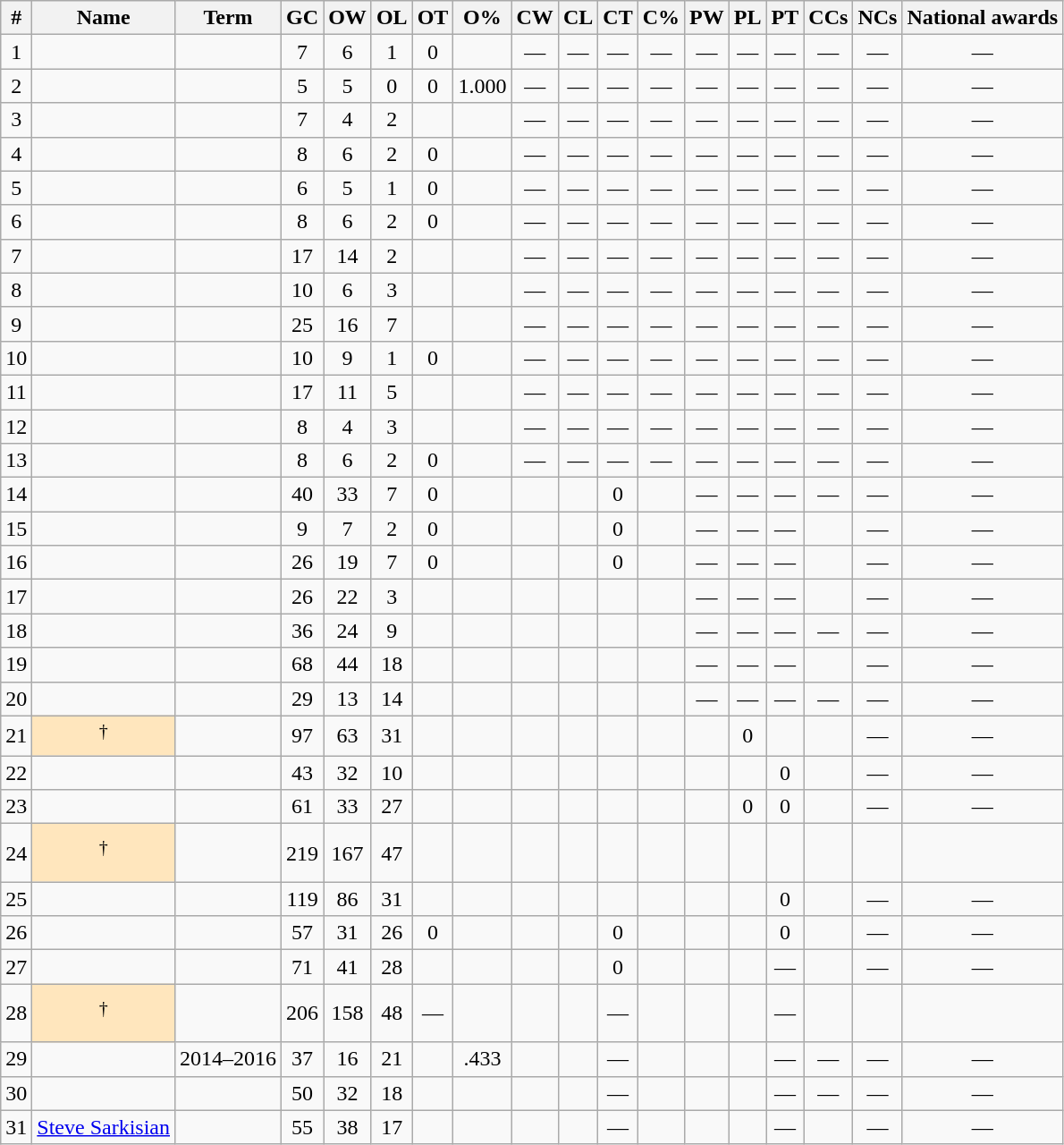<table class="wikitable sortable">
<tr>
<th>#</th>
<th>Name</th>
<th>Term</th>
<th>GC</th>
<th>OW</th>
<th>OL</th>
<th>OT</th>
<th>O%</th>
<th>CW</th>
<th>CL</th>
<th>CT</th>
<th>C%</th>
<th>PW</th>
<th>PL</th>
<th>PT</th>
<th>CCs</th>
<th>NCs</th>
<th class="unsortable">National awards</th>
</tr>
<tr>
<td align="center">1</td>
<td align="center"></td>
<td align="center"></td>
<td align="center">7</td>
<td align="center">6</td>
<td align="center">1</td>
<td align="center">0</td>
<td align="center"></td>
<td align="center">—</td>
<td align="center">—</td>
<td align="center">—</td>
<td align="center">—</td>
<td align="center">—</td>
<td align="center">—</td>
<td align="center">—</td>
<td align="center">—</td>
<td align="center">—</td>
<td align="center">—</td>
</tr>
<tr>
<td align="center">2</td>
<td align="center"></td>
<td align="center"></td>
<td align="center">5</td>
<td align="center">5</td>
<td align="center">0</td>
<td align="center">0</td>
<td align="center">1.000</td>
<td align="center">—</td>
<td align="center">—</td>
<td align="center">—</td>
<td align="center">—</td>
<td align="center">—</td>
<td align="center">—</td>
<td align="center">—</td>
<td align="center">—</td>
<td align="center">—</td>
<td align="center">—</td>
</tr>
<tr>
<td align="center">3</td>
<td align="center"></td>
<td align="center"></td>
<td align="center">7</td>
<td align="center">4</td>
<td align="center">2</td>
<td align="center"></td>
<td align="center"></td>
<td align="center">—</td>
<td align="center">—</td>
<td align="center">—</td>
<td align="center">—</td>
<td align="center">—</td>
<td align="center">—</td>
<td align="center">—</td>
<td align="center">—</td>
<td align="center">—</td>
<td align="center">—</td>
</tr>
<tr>
<td align="center">4</td>
<td align="center"></td>
<td align="center"></td>
<td align="center">8</td>
<td align="center">6</td>
<td align="center">2</td>
<td align="center">0</td>
<td align="center"></td>
<td align="center">—</td>
<td align="center">—</td>
<td align="center">—</td>
<td align="center">—</td>
<td align="center">—</td>
<td align="center">—</td>
<td align="center">—</td>
<td align="center">—</td>
<td align="center">—</td>
<td align="center">—</td>
</tr>
<tr>
<td align="center">5</td>
<td align="center"></td>
<td align="center"></td>
<td align="center">6</td>
<td align="center">5</td>
<td align="center">1</td>
<td align="center">0</td>
<td align="center"></td>
<td align="center">—</td>
<td align="center">—</td>
<td align="center">—</td>
<td align="center">—</td>
<td align="center">—</td>
<td align="center">—</td>
<td align="center">—</td>
<td align="center">—</td>
<td align="center">—</td>
<td align="center">—</td>
</tr>
<tr>
<td align="center">6</td>
<td align="center"></td>
<td align="center"></td>
<td align="center">8</td>
<td align="center">6</td>
<td align="center">2</td>
<td align="center">0</td>
<td align="center"></td>
<td align="center">—</td>
<td align="center">—</td>
<td align="center">—</td>
<td align="center">—</td>
<td align="center">—</td>
<td align="center">—</td>
<td align="center">—</td>
<td align="center">—</td>
<td align="center">—</td>
<td align="center">—</td>
</tr>
<tr>
<td align="center">7</td>
<td align="center"></td>
<td align="center"></td>
<td align="center">17</td>
<td align="center">14</td>
<td align="center">2</td>
<td align="center"></td>
<td align="center"></td>
<td align="center">—</td>
<td align="center">—</td>
<td align="center">—</td>
<td align="center">—</td>
<td align="center">—</td>
<td align="center">—</td>
<td align="center">—</td>
<td align="center">—</td>
<td align="center">—</td>
<td align="center">—</td>
</tr>
<tr>
<td align="center">8</td>
<td align="center"></td>
<td align="center"></td>
<td align="center">10</td>
<td align="center">6</td>
<td align="center">3</td>
<td align="center"></td>
<td align="center"></td>
<td align="center">—</td>
<td align="center">—</td>
<td align="center">—</td>
<td align="center">—</td>
<td align="center">—</td>
<td align="center">—</td>
<td align="center">—</td>
<td align="center">—</td>
<td align="center">—</td>
<td align="center">—</td>
</tr>
<tr>
<td align="center">9</td>
<td align="center"></td>
<td align="center"></td>
<td align="center">25</td>
<td align="center">16</td>
<td align="center">7</td>
<td align="center"></td>
<td align="center"></td>
<td align="center">—</td>
<td align="center">—</td>
<td align="center">—</td>
<td align="center">—</td>
<td align="center">—</td>
<td align="center">—</td>
<td align="center">—</td>
<td align="center">—</td>
<td align="center">—</td>
<td align="center">—</td>
</tr>
<tr>
<td align="center">10</td>
<td align="center"></td>
<td align="center"></td>
<td align="center">10</td>
<td align="center">9</td>
<td align="center">1</td>
<td align="center">0</td>
<td align="center"></td>
<td align="center">—</td>
<td align="center">—</td>
<td align="center">—</td>
<td align="center">—</td>
<td align="center">—</td>
<td align="center">—</td>
<td align="center">—</td>
<td align="center">—</td>
<td align="center">—</td>
<td align="center">—</td>
</tr>
<tr>
<td align="center">11</td>
<td align="center"></td>
<td align="center"></td>
<td align="center">17</td>
<td align="center">11</td>
<td align="center">5</td>
<td align="center"></td>
<td align="center"></td>
<td align="center">—</td>
<td align="center">—</td>
<td align="center">—</td>
<td align="center">—</td>
<td align="center">—</td>
<td align="center">—</td>
<td align="center">—</td>
<td align="center">—</td>
<td align="center">—</td>
<td align="center">—</td>
</tr>
<tr>
<td align="center">12</td>
<td align="center"></td>
<td align="center"></td>
<td align="center">8</td>
<td align="center">4</td>
<td align="center">3</td>
<td align="center"></td>
<td align="center"></td>
<td align="center">—</td>
<td align="center">—</td>
<td align="center">—</td>
<td align="center">—</td>
<td align="center">—</td>
<td align="center">—</td>
<td align="center">—</td>
<td align="center">—</td>
<td align="center">—</td>
<td align="center">—</td>
</tr>
<tr>
<td align="center">13</td>
<td align="center"></td>
<td align="center"></td>
<td align="center">8</td>
<td align="center">6</td>
<td align="center">2</td>
<td align="center">0</td>
<td align="center"></td>
<td align="center">—</td>
<td align="center">—</td>
<td align="center">—</td>
<td align="center">—</td>
<td align="center">—</td>
<td align="center">—</td>
<td align="center">—</td>
<td align="center">—</td>
<td align="center">—</td>
<td align="center">—</td>
</tr>
<tr>
<td align="center">14</td>
<td align="center"></td>
<td align="center"></td>
<td align="center">40</td>
<td align="center">33</td>
<td align="center">7</td>
<td align="center">0</td>
<td align="center"></td>
<td align="center"></td>
<td align="center"></td>
<td align="center">0</td>
<td align="center"></td>
<td align="center">—</td>
<td align="center">—</td>
<td align="center">—</td>
<td align="center">—</td>
<td align="center">—</td>
<td align="center">—</td>
</tr>
<tr>
<td align="center">15</td>
<td align="center"></td>
<td align="center"></td>
<td align="center">9</td>
<td align="center">7</td>
<td align="center">2</td>
<td align="center">0</td>
<td align="center"></td>
<td align="center"></td>
<td align="center"></td>
<td align="center">0</td>
<td align="center"></td>
<td align="center">—</td>
<td align="center">—</td>
<td align="center">—</td>
<td align="center"></td>
<td align="center">—</td>
<td align="center">—</td>
</tr>
<tr>
<td align="center">16</td>
<td align="center"></td>
<td align="center"></td>
<td align="center">26</td>
<td align="center">19</td>
<td align="center">7</td>
<td align="center">0</td>
<td align="center"></td>
<td align="center"></td>
<td align="center"></td>
<td align="center">0</td>
<td align="center"></td>
<td align="center">—</td>
<td align="center">—</td>
<td align="center">—</td>
<td align="center"></td>
<td align="center">—</td>
<td align="center">—</td>
</tr>
<tr>
<td align="center">17</td>
<td align="center"></td>
<td align="center"></td>
<td align="center">26</td>
<td align="center">22</td>
<td align="center">3</td>
<td align="center"></td>
<td align="center"></td>
<td align="center"></td>
<td align="center"></td>
<td align="center"></td>
<td align="center"></td>
<td align="center">—</td>
<td align="center">—</td>
<td align="center">—</td>
<td align="center"></td>
<td align="center">—</td>
<td align="center">—</td>
</tr>
<tr>
<td align="center">18</td>
<td align="center"></td>
<td align="center"></td>
<td align="center">36</td>
<td align="center">24</td>
<td align="center">9</td>
<td align="center"></td>
<td align="center"></td>
<td align="center"></td>
<td align="center"></td>
<td align="center"></td>
<td align="center"></td>
<td align="center">—</td>
<td align="center">—</td>
<td align="center">—</td>
<td align="center">—</td>
<td align="center">—</td>
<td align="center">—</td>
</tr>
<tr>
<td align="center">19</td>
<td align="center"></td>
<td align="center"></td>
<td align="center">68</td>
<td align="center">44</td>
<td align="center">18</td>
<td align="center"></td>
<td align="center"></td>
<td align="center"></td>
<td align="center"></td>
<td align="center"></td>
<td align="center"></td>
<td align="center">—</td>
<td align="center">—</td>
<td align="center">—</td>
<td align="center"></td>
<td align="center">—</td>
<td align="center">—</td>
</tr>
<tr>
<td align="center">20</td>
<td align="center"></td>
<td align="center"></td>
<td align="center">29</td>
<td align="center">13</td>
<td align="center">14</td>
<td align="center"></td>
<td align="center"></td>
<td align="center"></td>
<td align="center"></td>
<td align="center"></td>
<td align="center"></td>
<td align="center">—</td>
<td align="center">—</td>
<td align="center">—</td>
<td align="center">—</td>
<td align="center">—</td>
<td align="center">—</td>
</tr>
<tr>
<td align="center">21</td>
<td align="center" bgcolor="#FFE6BD"><sup>†</sup></td>
<td align="center"></td>
<td align="center">97</td>
<td align="center">63</td>
<td align="center">31</td>
<td align="center"></td>
<td align="center"></td>
<td align="center"></td>
<td align="center"></td>
<td align="center"></td>
<td align="center"></td>
<td align="center"></td>
<td align="center">0</td>
<td align="center"></td>
<td align="center"></td>
<td align="center">—</td>
<td align="center">—</td>
</tr>
<tr>
<td align="center">22</td>
<td align="center"></td>
<td align="center"></td>
<td align="center">43</td>
<td align="center">32</td>
<td align="center">10</td>
<td align="center"></td>
<td align="center"></td>
<td align="center"></td>
<td align="center"></td>
<td align="center"></td>
<td align="center"></td>
<td align="center"></td>
<td align="center"></td>
<td align="center">0</td>
<td align="center"></td>
<td align="center">—</td>
<td align="center">—</td>
</tr>
<tr>
<td align="center">23</td>
<td align="center"></td>
<td align="center"></td>
<td align="center">61</td>
<td align="center">33</td>
<td align="center">27</td>
<td align="center"></td>
<td align="center"></td>
<td align="center"></td>
<td align="center"></td>
<td align="center"></td>
<td align="center"></td>
<td align="center"></td>
<td align="center">0</td>
<td align="center">0</td>
<td align="center"></td>
<td align="center">—</td>
<td align="center">—</td>
</tr>
<tr>
<td align="center">24</td>
<td align="center" bgcolor="#FFE6BD"><sup>†</sup></td>
<td align="center"></td>
<td align="center">219</td>
<td align="center">167</td>
<td align="center">47</td>
<td align="center"></td>
<td align="center"></td>
<td align="center"></td>
<td align="center"></td>
<td align="center"></td>
<td align="center"></td>
<td align="center"></td>
<td align="center"></td>
<td align="center"></td>
<td align="center"></td>
<td align="center"></td>
<td><br><br>
</td>
</tr>
<tr>
<td align="center">25</td>
<td align="center"></td>
<td align="center"></td>
<td align="center">119</td>
<td align="center">86</td>
<td align="center">31</td>
<td align="center"></td>
<td align="center"></td>
<td align="center"></td>
<td align="center"></td>
<td align="center"></td>
<td align="center"></td>
<td align="center"></td>
<td align="center"></td>
<td align="center">0</td>
<td align="center"></td>
<td align="center">—</td>
<td align="center">—</td>
</tr>
<tr>
<td align="center">26</td>
<td align="center"></td>
<td align="center"></td>
<td align="center">57</td>
<td align="center">31</td>
<td align="center">26</td>
<td align="center">0</td>
<td align="center"></td>
<td align="center"></td>
<td align="center"></td>
<td align="center">0</td>
<td align="center"></td>
<td align="center"></td>
<td align="center"></td>
<td align="center">0</td>
<td align="center"></td>
<td align="center">—</td>
<td align="center">—</td>
</tr>
<tr>
<td align="center">27</td>
<td align="center"></td>
<td align="center"></td>
<td align="center">71</td>
<td align="center">41</td>
<td align="center">28</td>
<td align="center"></td>
<td align="center"></td>
<td align="center"></td>
<td align="center"></td>
<td align="center">0</td>
<td align="center"></td>
<td align="center"></td>
<td align="center"></td>
<td align="center">—</td>
<td align="center"></td>
<td align="center">—</td>
<td align="center">—</td>
</tr>
<tr>
<td align="center">28</td>
<td align="center" bgcolor="#FFE6BD"><sup>†</sup></td>
<td align="center"></td>
<td align="center">206</td>
<td align="center">158</td>
<td align="center">48</td>
<td align="center">—</td>
<td align="center"></td>
<td align="center"></td>
<td align="center"></td>
<td align="center">—</td>
<td align="center"></td>
<td align="center"></td>
<td align="center"></td>
<td align="center">—</td>
<td align="center"></td>
<td align="center"></td>
<td><br><br>
</td>
</tr>
<tr>
<td align="center">29</td>
<td align="center"></td>
<td align="center">2014–2016</td>
<td align="center">37</td>
<td align="center">16</td>
<td align="center">21</td>
<td align="center"></td>
<td align="center">.433</td>
<td align="center"></td>
<td align="center"></td>
<td align="center">—</td>
<td align="center"></td>
<td align="center"></td>
<td align="center"></td>
<td align="center">—</td>
<td align="center">—</td>
<td align="center">—</td>
<td align="center">—</td>
</tr>
<tr>
<td align="center">30</td>
<td align="center"></td>
<td align="center"></td>
<td align="center">50</td>
<td align="center">32</td>
<td align="center">18</td>
<td align="center"></td>
<td align="center"></td>
<td align="center"></td>
<td align="center"></td>
<td align="center">—</td>
<td align="center"></td>
<td align="center"></td>
<td align="center"></td>
<td align="center">—</td>
<td align="center">—</td>
<td align="center">—</td>
<td align="center">—</td>
</tr>
<tr>
<td align="center">31</td>
<td align="center"><a href='#'>Steve Sarkisian</a></td>
<td align="center"></td>
<td align="center">55</td>
<td align="center">38</td>
<td align="center">17</td>
<td align="center"></td>
<td align="center"></td>
<td align="center"></td>
<td align="center"></td>
<td align="center">—</td>
<td align="center"></td>
<td align="center"></td>
<td align="center"></td>
<td align="center">—</td>
<td align="center"></td>
<td align="center">—</td>
<td align="center">—</td>
</tr>
</table>
